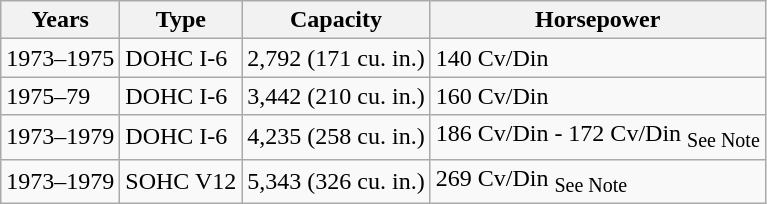<table class="wikitable">
<tr>
<th>Years</th>
<th>Type</th>
<th>Capacity</th>
<th>Horsepower</th>
</tr>
<tr>
<td>1973–1975</td>
<td>DOHC I-6</td>
<td>2,792 (171 cu. in.)</td>
<td>140 Cv/Din</td>
</tr>
<tr>
<td>1975–79</td>
<td>DOHC I-6</td>
<td>3,442 (210 cu. in.)</td>
<td>160 Cv/Din</td>
</tr>
<tr>
<td>1973–1979</td>
<td>DOHC I-6</td>
<td>4,235 (258 cu. in.)</td>
<td>186 Cv/Din - 172 Cv/Din <sub>See Note</sub></td>
</tr>
<tr>
<td>1973–1979</td>
<td>SOHC V12</td>
<td>5,343 (326 cu. in.)</td>
<td>269 Cv/Din <sub>See Note</sub></td>
</tr>
</table>
